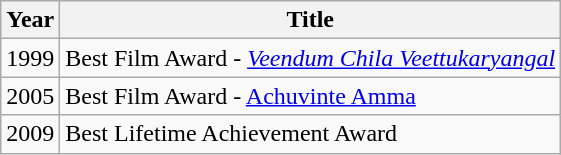<table class="wikitable">
<tr>
<th>Year</th>
<th>Title</th>
</tr>
<tr>
<td>1999</td>
<td>Best Film Award - <em><a href='#'>Veendum Chila Veettukaryangal</a></em></td>
</tr>
<tr>
<td>2005</td>
<td>Best Film Award - <a href='#'>Achuvinte Amma</a></td>
</tr>
<tr>
<td>2009</td>
<td>Best Lifetime Achievement Award</td>
</tr>
</table>
